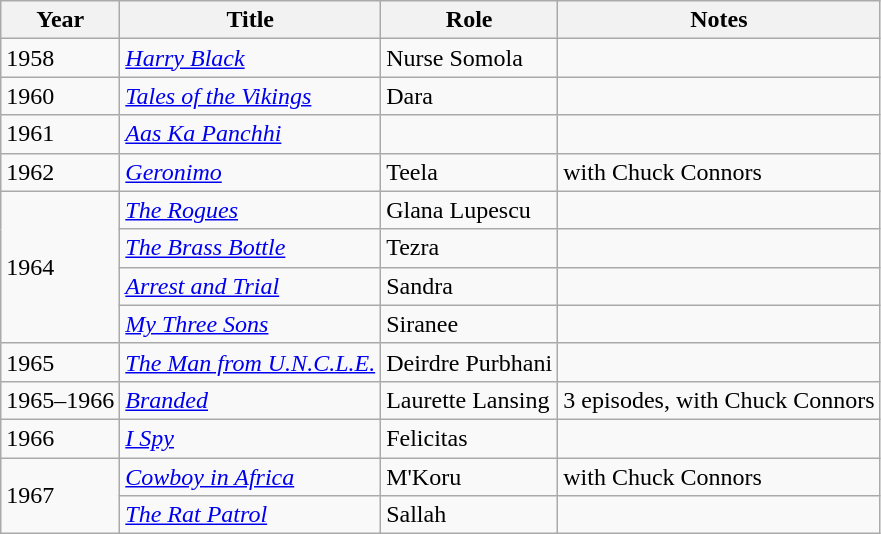<table class="wikitable sortable">
<tr>
<th>Year</th>
<th>Title</th>
<th>Role</th>
<th class = "unworkable">Notes</th>
</tr>
<tr>
<td>1958</td>
<td><em><a href='#'>Harry Black</a></em></td>
<td>Nurse Somola</td>
<td></td>
</tr>
<tr>
<td>1960</td>
<td><em><a href='#'>Tales of the Vikings</a></em></td>
<td>Dara</td>
<td></td>
</tr>
<tr>
<td>1961</td>
<td><em><a href='#'>Aas Ka Panchhi</a></em></td>
<td></td>
<td></td>
</tr>
<tr>
<td>1962</td>
<td><em><a href='#'>Geronimo</a></em></td>
<td>Teela</td>
<td>with Chuck Connors</td>
</tr>
<tr>
<td rowspan=4>1964</td>
<td><em><a href='#'>The Rogues</a></em></td>
<td>Glana Lupescu</td>
<td></td>
</tr>
<tr>
<td><em><a href='#'>The Brass Bottle</a></em></td>
<td>Tezra</td>
<td></td>
</tr>
<tr>
<td><em><a href='#'>Arrest and Trial</a></em></td>
<td>Sandra</td>
<td></td>
</tr>
<tr>
<td><em><a href='#'>My Three Sons</a></em></td>
<td>Siranee</td>
<td></td>
</tr>
<tr>
<td>1965</td>
<td><em><a href='#'>The Man from U.N.C.L.E.</a></em></td>
<td>Deirdre Purbhani</td>
<td></td>
</tr>
<tr>
<td>1965–1966</td>
<td><em><a href='#'>Branded</a></em></td>
<td>Laurette Lansing</td>
<td>3 episodes, with Chuck Connors</td>
</tr>
<tr>
<td>1966</td>
<td><em><a href='#'>I Spy</a></em></td>
<td>Felicitas</td>
<td></td>
</tr>
<tr>
<td rowspan=2>1967</td>
<td><em><a href='#'>Cowboy in Africa</a></em></td>
<td>M'Koru</td>
<td>with Chuck Connors</td>
</tr>
<tr>
<td><em><a href='#'>The Rat Patrol</a></em></td>
<td>Sallah</td>
<td></td>
</tr>
</table>
